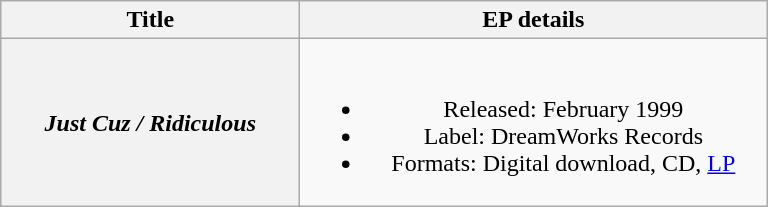<table class="wikitable plainrowheaders" style="text-align:center;">
<tr>
<th scope="col" style="width:12em;">Title</th>
<th scope="col" style="width:19em;">EP details</th>
</tr>
<tr>
<th scope="row"><em>Just Cuz / Ridiculous</em></th>
<td><br><ul><li>Released: February 1999</li><li>Label: DreamWorks Records</li><li>Formats: Digital download, CD, <a href='#'>LP</a></li></ul></td>
</tr>
</table>
